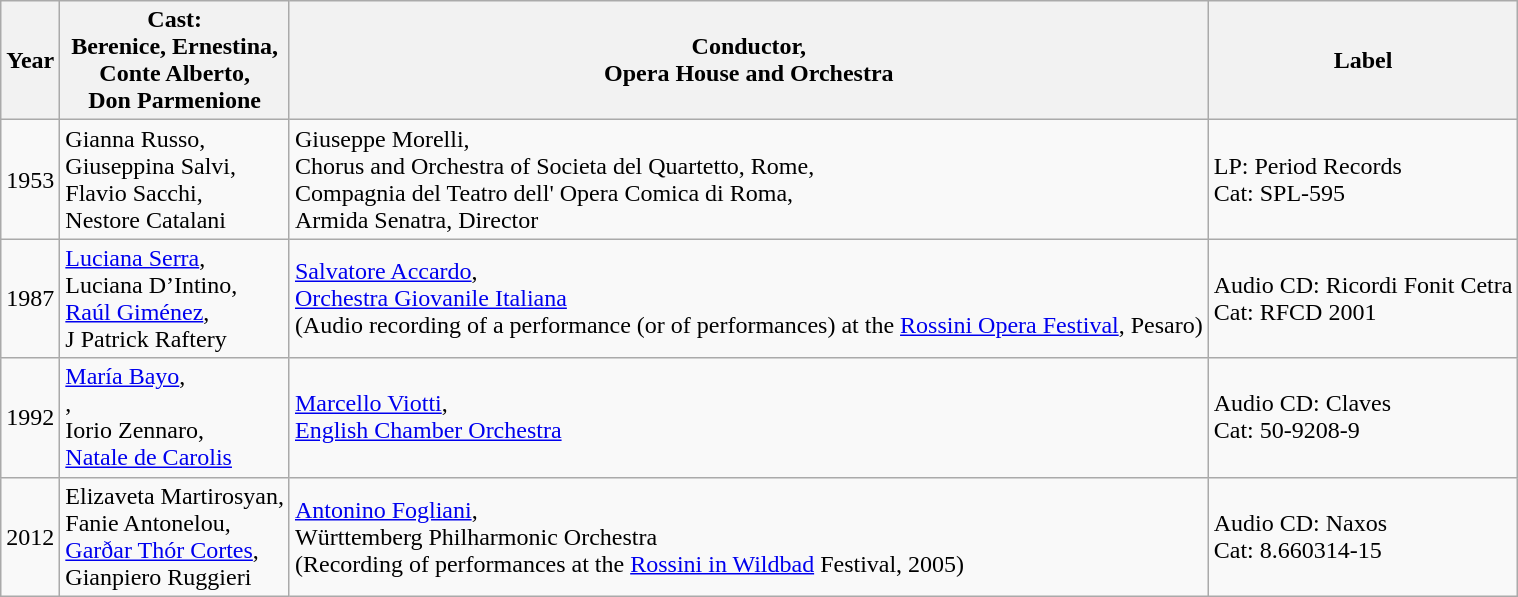<table class="wikitable">
<tr>
<th>Year</th>
<th>Cast:<br>Berenice, Ernestina,<br>Conte Alberto,<br>Don Parmenione</th>
<th>Conductor,<br>Opera House and Orchestra</th>
<th>Label </th>
</tr>
<tr>
<td>1953</td>
<td>Gianna Russo,<br>Giuseppina Salvi,<br>Flavio Sacchi,<br>Nestore Catalani</td>
<td>Giuseppe Morelli,<br>Chorus and Orchestra of Societa del Quartetto, Rome,<br>Compagnia del Teatro dell' Opera Comica di Roma,<br>Armida Senatra, Director</td>
<td>LP:  Period Records<br> Cat: SPL-595</td>
</tr>
<tr>
<td>1987</td>
<td><a href='#'>Luciana Serra</a>,<br>Luciana D’Intino,<br><a href='#'>Raúl Giménez</a>,<br>J Patrick Raftery</td>
<td><a href='#'>Salvatore Accardo</a>,<br><a href='#'>Orchestra Giovanile Italiana</a><br>(Audio recording of a performance (or of performances) at the <a href='#'>Rossini Opera Festival</a>, Pesaro)</td>
<td>Audio CD: Ricordi Fonit Cetra<br>Cat:  RFCD 2001</td>
</tr>
<tr>
<td>1992</td>
<td><a href='#'>María Bayo</a>,<br>,<br>Iorio Zennaro,<br><a href='#'>Natale de Carolis</a></td>
<td><a href='#'>Marcello Viotti</a>,<br><a href='#'>English Chamber Orchestra</a></td>
<td>Audio CD: Claves<br>Cat:  50-9208-9</td>
</tr>
<tr>
<td>2012</td>
<td>Elizaveta Martirosyan,<br>Fanie Antonelou,<br><a href='#'>Garðar Thór Cortes</a>,<br>Gianpiero Ruggieri</td>
<td><a href='#'>Antonino Fogliani</a>,<br>Württemberg Philharmonic Orchestra<br>(Recording of performances at the <a href='#'>Rossini in Wildbad</a> Festival, 2005)</td>
<td>Audio CD: Naxos<br>Cat: 8.660314-15</td>
</tr>
</table>
